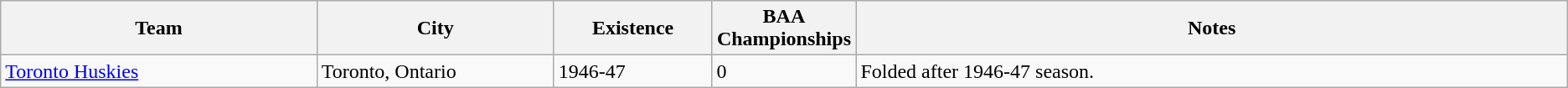<table class="wikitable">
<tr>
<th bgcolor="#DDDDFF" width="20%">Team</th>
<th bgcolor="#DDDDFF" width="15%">City</th>
<th bgcolor="#DDDDFF" width="10%">Existence</th>
<th bgcolor="#DDDDFF" width="5%">BAA Championships</th>
<th bgcolor="#DDDDFF" width="45%">Notes</th>
</tr>
<tr>
<td><a href='#'>Toronto Huskies</a></td>
<td>Toronto, Ontario</td>
<td>1946-47</td>
<td>0</td>
<td>Folded after 1946-47 season.</td>
</tr>
</table>
